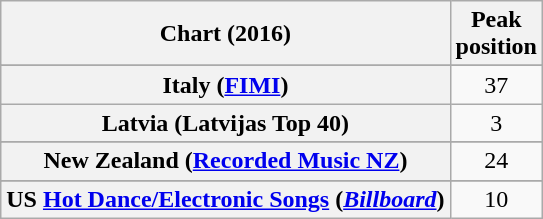<table class="wikitable sortable plainrowheaders" style="text-align:center;">
<tr>
<th scope="col">Chart (2016)</th>
<th scope="col">Peak<br>position</th>
</tr>
<tr>
</tr>
<tr>
</tr>
<tr>
</tr>
<tr>
</tr>
<tr>
</tr>
<tr>
</tr>
<tr>
</tr>
<tr>
</tr>
<tr>
</tr>
<tr>
</tr>
<tr>
<th scope="row">Italy (<a href='#'>FIMI</a>)</th>
<td>37</td>
</tr>
<tr>
<th scope="row">Latvia (Latvijas Top 40)</th>
<td>3</td>
</tr>
<tr>
</tr>
<tr>
</tr>
<tr>
<th scope="row">New Zealand (<a href='#'>Recorded Music NZ</a>)</th>
<td>24</td>
</tr>
<tr>
</tr>
<tr>
</tr>
<tr>
</tr>
<tr>
</tr>
<tr>
</tr>
<tr>
</tr>
<tr>
</tr>
<tr>
</tr>
<tr>
<th scope="row">US <a href='#'>Hot Dance/Electronic Songs</a> (<em><a href='#'>Billboard</a></em>)</th>
<td>10</td>
</tr>
</table>
